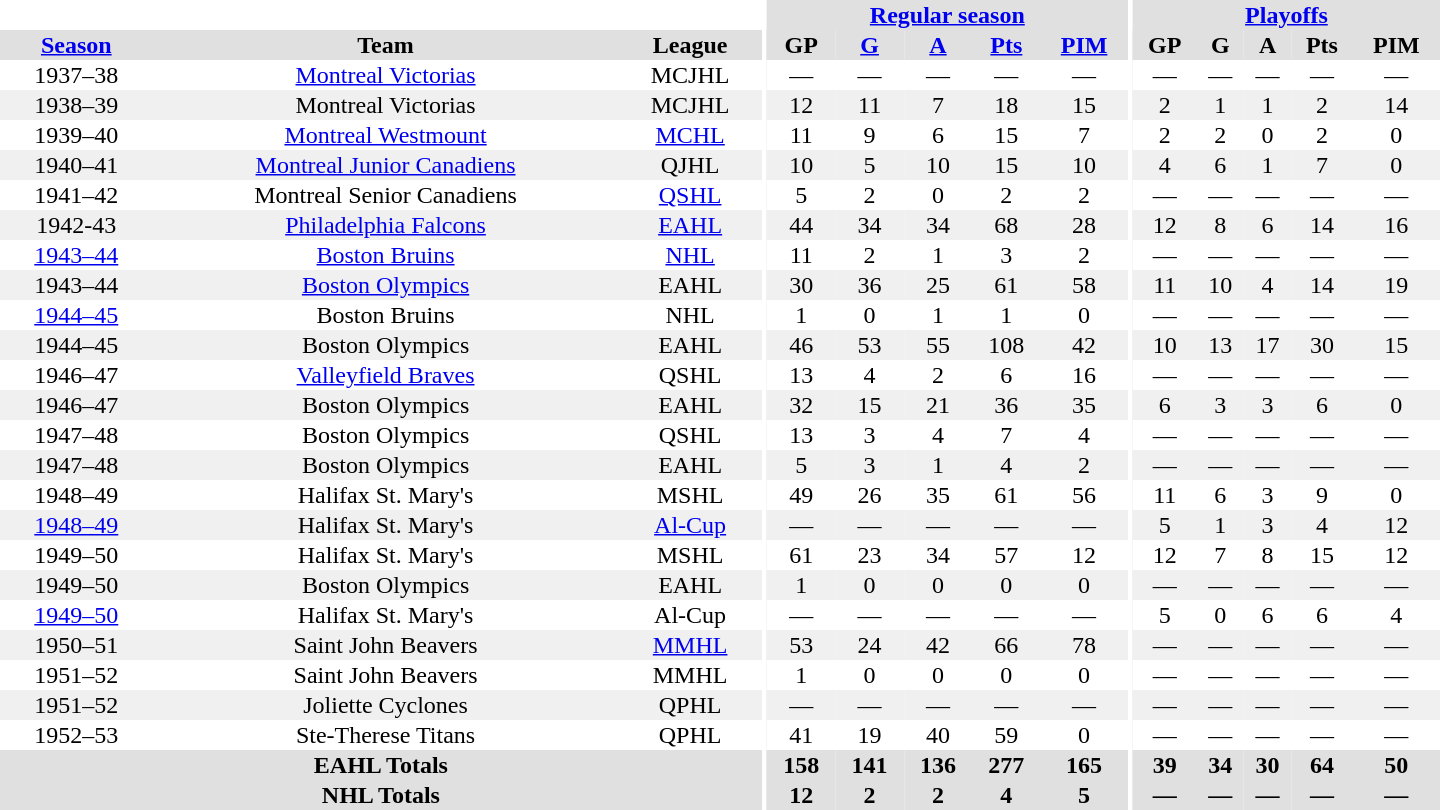<table border="0" cellpadding="1" cellspacing="0" style="text-align:center; width:60em">
<tr bgcolor="#e0e0e0">
<th colspan="3" bgcolor="#ffffff"></th>
<th rowspan="100" bgcolor="#ffffff"></th>
<th colspan="5"><a href='#'>Regular season</a></th>
<th rowspan="100" bgcolor="#ffffff"></th>
<th colspan="5"><a href='#'>Playoffs</a></th>
</tr>
<tr bgcolor="#e0e0e0">
<th><a href='#'>Season</a></th>
<th>Team</th>
<th>League</th>
<th>GP</th>
<th><a href='#'>G</a></th>
<th><a href='#'>A</a></th>
<th><a href='#'>Pts</a></th>
<th><a href='#'>PIM</a></th>
<th>GP</th>
<th>G</th>
<th>A</th>
<th>Pts</th>
<th>PIM</th>
</tr>
<tr>
<td>1937–38</td>
<td><a href='#'>Montreal Victorias</a></td>
<td>MCJHL</td>
<td>—</td>
<td>—</td>
<td>—</td>
<td>—</td>
<td>—</td>
<td>—</td>
<td>—</td>
<td>—</td>
<td>—</td>
<td>—</td>
</tr>
<tr bgcolor="#f0f0f0">
<td>1938–39</td>
<td>Montreal Victorias</td>
<td>MCJHL</td>
<td>12</td>
<td>11</td>
<td>7</td>
<td>18</td>
<td>15</td>
<td>2</td>
<td>1</td>
<td>1</td>
<td>2</td>
<td>14</td>
</tr>
<tr>
<td>1939–40</td>
<td><a href='#'>Montreal Westmount</a></td>
<td><a href='#'>MCHL</a></td>
<td>11</td>
<td>9</td>
<td>6</td>
<td>15</td>
<td>7</td>
<td>2</td>
<td>2</td>
<td>0</td>
<td>2</td>
<td>0</td>
</tr>
<tr bgcolor="#f0f0f0">
<td>1940–41</td>
<td><a href='#'>Montreal Junior Canadiens</a></td>
<td>QJHL</td>
<td>10</td>
<td>5</td>
<td>10</td>
<td>15</td>
<td>10</td>
<td>4</td>
<td>6</td>
<td>1</td>
<td>7</td>
<td>0</td>
</tr>
<tr>
<td>1941–42</td>
<td>Montreal Senior Canadiens</td>
<td><a href='#'>QSHL</a></td>
<td>5</td>
<td>2</td>
<td>0</td>
<td>2</td>
<td>2</td>
<td>—</td>
<td>—</td>
<td>—</td>
<td>—</td>
<td>—</td>
</tr>
<tr bgcolor="#f0f0f0">
<td>1942-43</td>
<td><a href='#'>Philadelphia Falcons</a></td>
<td><a href='#'>EAHL</a></td>
<td>44</td>
<td>34</td>
<td>34</td>
<td>68</td>
<td>28</td>
<td>12</td>
<td>8</td>
<td>6</td>
<td>14</td>
<td>16</td>
</tr>
<tr>
<td><a href='#'>1943–44</a></td>
<td><a href='#'>Boston Bruins</a></td>
<td><a href='#'>NHL</a></td>
<td>11</td>
<td>2</td>
<td>1</td>
<td>3</td>
<td>2</td>
<td>—</td>
<td>—</td>
<td>—</td>
<td>—</td>
<td>—</td>
</tr>
<tr bgcolor="#f0f0f0">
<td>1943–44</td>
<td><a href='#'>Boston Olympics</a></td>
<td>EAHL</td>
<td>30</td>
<td>36</td>
<td>25</td>
<td>61</td>
<td>58</td>
<td>11</td>
<td>10</td>
<td>4</td>
<td>14</td>
<td>19</td>
</tr>
<tr>
<td><a href='#'>1944–45</a></td>
<td>Boston Bruins</td>
<td>NHL</td>
<td>1</td>
<td>0</td>
<td>1</td>
<td>1</td>
<td>0</td>
<td>—</td>
<td>—</td>
<td>—</td>
<td>—</td>
<td>—</td>
</tr>
<tr bgcolor="#f0f0f0">
<td>1944–45</td>
<td>Boston Olympics</td>
<td>EAHL</td>
<td>46</td>
<td>53</td>
<td>55</td>
<td>108</td>
<td>42</td>
<td>10</td>
<td>13</td>
<td>17</td>
<td>30</td>
<td>15</td>
</tr>
<tr>
<td>1946–47</td>
<td><a href='#'>Valleyfield Braves</a></td>
<td>QSHL</td>
<td>13</td>
<td>4</td>
<td>2</td>
<td>6</td>
<td>16</td>
<td>—</td>
<td>—</td>
<td>—</td>
<td>—</td>
<td>—</td>
</tr>
<tr bgcolor="#f0f0f0">
<td>1946–47</td>
<td>Boston Olympics</td>
<td>EAHL</td>
<td>32</td>
<td>15</td>
<td>21</td>
<td>36</td>
<td>35</td>
<td>6</td>
<td>3</td>
<td>3</td>
<td>6</td>
<td>0</td>
</tr>
<tr>
<td>1947–48</td>
<td>Boston Olympics</td>
<td>QSHL</td>
<td>13</td>
<td>3</td>
<td>4</td>
<td>7</td>
<td>4</td>
<td>—</td>
<td>—</td>
<td>—</td>
<td>—</td>
<td>—</td>
</tr>
<tr bgcolor="#f0f0f0">
<td>1947–48</td>
<td>Boston Olympics</td>
<td>EAHL</td>
<td>5</td>
<td>3</td>
<td>1</td>
<td>4</td>
<td>2</td>
<td>—</td>
<td>—</td>
<td>—</td>
<td>—</td>
<td>—</td>
</tr>
<tr>
<td>1948–49</td>
<td>Halifax St. Mary's</td>
<td>MSHL</td>
<td>49</td>
<td>26</td>
<td>35</td>
<td>61</td>
<td>56</td>
<td>11</td>
<td>6</td>
<td>3</td>
<td>9</td>
<td>0</td>
</tr>
<tr bgcolor="#f0f0f0">
<td><a href='#'>1948–49</a></td>
<td>Halifax St. Mary's</td>
<td><a href='#'>Al-Cup</a></td>
<td>—</td>
<td>—</td>
<td>—</td>
<td>—</td>
<td>—</td>
<td>5</td>
<td>1</td>
<td>3</td>
<td>4</td>
<td>12</td>
</tr>
<tr>
<td>1949–50</td>
<td>Halifax St. Mary's</td>
<td>MSHL</td>
<td>61</td>
<td>23</td>
<td>34</td>
<td>57</td>
<td>12</td>
<td>12</td>
<td>7</td>
<td>8</td>
<td>15</td>
<td>12</td>
</tr>
<tr bgcolor="#f0f0f0">
<td>1949–50</td>
<td>Boston Olympics</td>
<td>EAHL</td>
<td>1</td>
<td>0</td>
<td>0</td>
<td>0</td>
<td>0</td>
<td>—</td>
<td>—</td>
<td>—</td>
<td>—</td>
<td>—</td>
</tr>
<tr>
<td><a href='#'>1949–50</a></td>
<td>Halifax St. Mary's</td>
<td>Al-Cup</td>
<td>—</td>
<td>—</td>
<td>—</td>
<td>—</td>
<td>—</td>
<td>5</td>
<td>0</td>
<td>6</td>
<td>6</td>
<td>4</td>
</tr>
<tr bgcolor="#f0f0f0">
<td>1950–51</td>
<td>Saint John Beavers</td>
<td><a href='#'>MMHL</a></td>
<td>53</td>
<td>24</td>
<td>42</td>
<td>66</td>
<td>78</td>
<td>—</td>
<td>—</td>
<td>—</td>
<td>—</td>
<td>—</td>
</tr>
<tr>
<td>1951–52</td>
<td>Saint John Beavers</td>
<td>MMHL</td>
<td>1</td>
<td>0</td>
<td>0</td>
<td>0</td>
<td>0</td>
<td>—</td>
<td>—</td>
<td>—</td>
<td>—</td>
<td>—</td>
</tr>
<tr bgcolor="#f0f0f0">
<td>1951–52</td>
<td>Joliette Cyclones</td>
<td>QPHL</td>
<td>—</td>
<td>—</td>
<td>—</td>
<td>—</td>
<td>—</td>
<td>—</td>
<td>—</td>
<td>—</td>
<td>—</td>
<td>—</td>
</tr>
<tr>
<td>1952–53</td>
<td>Ste-Therese Titans</td>
<td>QPHL</td>
<td>41</td>
<td>19</td>
<td>40</td>
<td>59</td>
<td>0</td>
<td>—</td>
<td>—</td>
<td>—</td>
<td>—</td>
<td>—</td>
</tr>
<tr bgcolor="#e0e0e0">
<th colspan="3">EAHL Totals</th>
<th>158</th>
<th>141</th>
<th>136</th>
<th>277</th>
<th>165</th>
<th>39</th>
<th>34</th>
<th>30</th>
<th>64</th>
<th>50</th>
</tr>
<tr bgcolor="#e0e0e0">
<th colspan="3">NHL Totals</th>
<th>12</th>
<th>2</th>
<th>2</th>
<th>4</th>
<th>5</th>
<th>—</th>
<th>—</th>
<th>—</th>
<th>—</th>
<th>—</th>
</tr>
</table>
